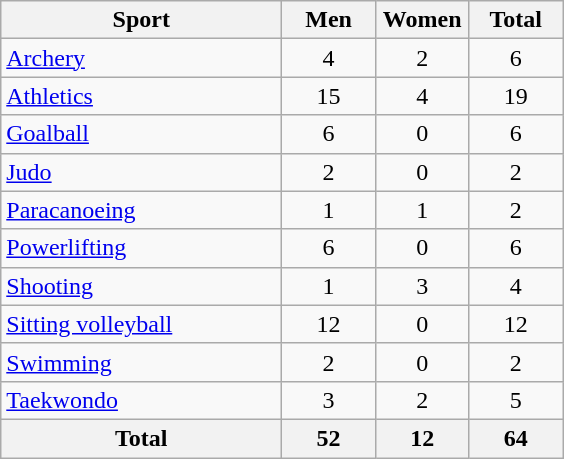<table class="wikitable sortable" style="text-align:center;">
<tr>
<th width=180>Sport</th>
<th width=55>Men</th>
<th width=55>Women</th>
<th width=55>Total</th>
</tr>
<tr>
<td align=left><a href='#'>Archery</a></td>
<td>4</td>
<td>2</td>
<td>6</td>
</tr>
<tr>
<td align=left><a href='#'>Athletics</a></td>
<td>15</td>
<td>4</td>
<td>19</td>
</tr>
<tr>
<td align=left><a href='#'>Goalball</a></td>
<td>6</td>
<td>0</td>
<td>6</td>
</tr>
<tr>
<td align=left><a href='#'>Judo</a></td>
<td>2</td>
<td>0</td>
<td>2</td>
</tr>
<tr>
<td align=left><a href='#'>Paracanoeing</a></td>
<td>1</td>
<td>1</td>
<td>2</td>
</tr>
<tr>
<td align=left><a href='#'>Powerlifting</a></td>
<td>6</td>
<td>0</td>
<td>6</td>
</tr>
<tr>
<td align=left><a href='#'>Shooting</a></td>
<td>1</td>
<td>3</td>
<td>4</td>
</tr>
<tr>
<td align=left><a href='#'>Sitting volleyball</a></td>
<td>12</td>
<td>0</td>
<td>12</td>
</tr>
<tr>
<td align=left><a href='#'>Swimming</a></td>
<td>2</td>
<td>0</td>
<td>2</td>
</tr>
<tr>
<td align=left><a href='#'>Taekwondo</a></td>
<td>3</td>
<td>2</td>
<td>5</td>
</tr>
<tr>
<th>Total</th>
<th>52</th>
<th>12</th>
<th>64</th>
</tr>
</table>
